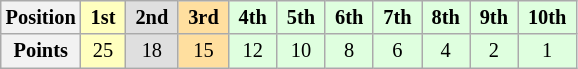<table class="wikitable" style="font-size:85%; text-align:center">
<tr>
<th>Position</th>
<td style="background:#FFFFBF;"> <strong>1st</strong> </td>
<td style="background:#DFDFDF;"> <strong>2nd</strong> </td>
<td style="background:#FFDF9F;"> <strong>3rd</strong> </td>
<td style="background:#DFFFDF;"> <strong>4th</strong> </td>
<td style="background:#DFFFDF;"> <strong>5th</strong> </td>
<td style="background:#DFFFDF;"> <strong>6th</strong> </td>
<td style="background:#DFFFDF;"> <strong>7th</strong> </td>
<td style="background:#DFFFDF;"> <strong>8th</strong> </td>
<td style="background:#DFFFDF;"> <strong>9th</strong> </td>
<td style="background:#DFFFDF;"> <strong>10th</strong> </td>
</tr>
<tr>
<th>Points</th>
<td style="background:#FFFFBF;">25</td>
<td style="background:#DFDFDF;">18</td>
<td style="background:#FFDF9F;">15</td>
<td style="background:#DFFFDF;">12</td>
<td style="background:#DFFFDF;">10</td>
<td style="background:#DFFFDF;">8</td>
<td style="background:#DFFFDF;">6</td>
<td style="background:#DFFFDF;">4</td>
<td style="background:#DFFFDF;">2</td>
<td style="background:#DFFFDF;">1</td>
</tr>
</table>
